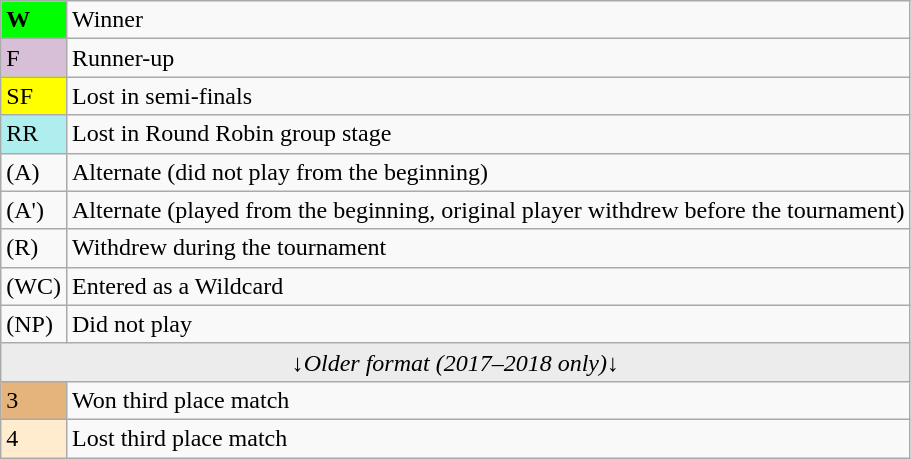<table class="wikitable">
<tr>
<td style="background:#00ff00"><strong>W</strong></td>
<td>Winner</td>
</tr>
<tr>
<td style="background:#D8BFD8">F</td>
<td>Runner-up</td>
</tr>
<tr>
<td style="background:yellow">SF</td>
<td>Lost in semi-finals</td>
</tr>
<tr>
<td style="background:#afeeee">RR</td>
<td>Lost in Round Robin group stage</td>
</tr>
<tr>
<td>(A)</td>
<td>Alternate (did not play from the beginning)</td>
</tr>
<tr>
<td>(A')</td>
<td>Alternate (played from the beginning, original player withdrew before the tournament)</td>
</tr>
<tr>
<td>(R)</td>
<td>Withdrew during the tournament</td>
</tr>
<tr>
<td>(WC)</td>
<td>Entered as a Wildcard</td>
</tr>
<tr>
<td>(NP)</td>
<td>Did not play</td>
</tr>
<tr>
<td colspan=2 align=center style="background:#ececec">↓<em>Older format (2017–2018 only)</em>↓</td>
</tr>
<tr>
<td style="background:#e5b47d">3</td>
<td>Won third place match</td>
</tr>
<tr>
<td style="background:#ffebcd">4</td>
<td>Lost third place match</td>
</tr>
</table>
